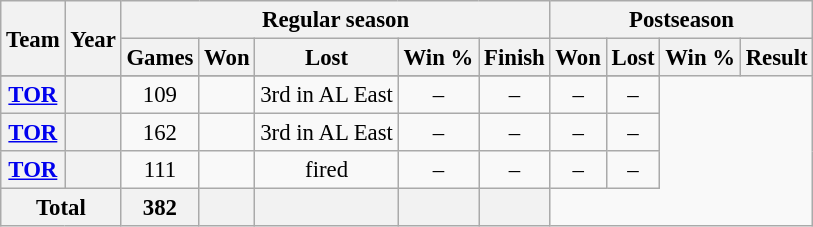<table class="wikitable" style="font-size: 95%; text-align:center;">
<tr>
<th rowspan="2">Team</th>
<th rowspan="2">Year</th>
<th colspan="5">Regular season</th>
<th colspan="4">Postseason</th>
</tr>
<tr>
<th>Games</th>
<th>Won</th>
<th>Lost</th>
<th>Win %</th>
<th>Finish</th>
<th>Won</th>
<th>Lost</th>
<th>Win %</th>
<th>Result</th>
</tr>
<tr>
</tr>
<tr>
<th><a href='#'>TOR</a></th>
<th></th>
<td>109</td>
<td></td>
<td>3rd in AL East</td>
<td>–</td>
<td>–</td>
<td>–</td>
<td>–</td>
</tr>
<tr>
<th><a href='#'>TOR</a></th>
<th></th>
<td>162</td>
<td></td>
<td>3rd in AL East</td>
<td>–</td>
<td>–</td>
<td>–</td>
<td>–</td>
</tr>
<tr>
<th><a href='#'>TOR</a></th>
<th></th>
<td>111</td>
<td></td>
<td>fired</td>
<td>–</td>
<td>–</td>
<td>–</td>
<td>–</td>
</tr>
<tr>
<th colspan="2">Total</th>
<th>382</th>
<th></th>
<th></th>
<th></th>
<th></th>
</tr>
</table>
